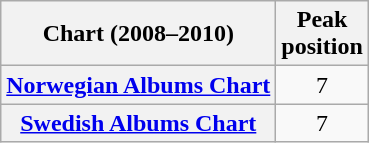<table class="wikitable sortable plainrowheaders">
<tr>
<th>Chart (2008–2010)</th>
<th>Peak <br> position</th>
</tr>
<tr>
<th scope="row"><a href='#'>Norwegian Albums Chart</a></th>
<td style="text-align:center;">7</td>
</tr>
<tr>
<th scope="row"><a href='#'>Swedish Albums Chart</a></th>
<td style="text-align:center;">7</td>
</tr>
</table>
